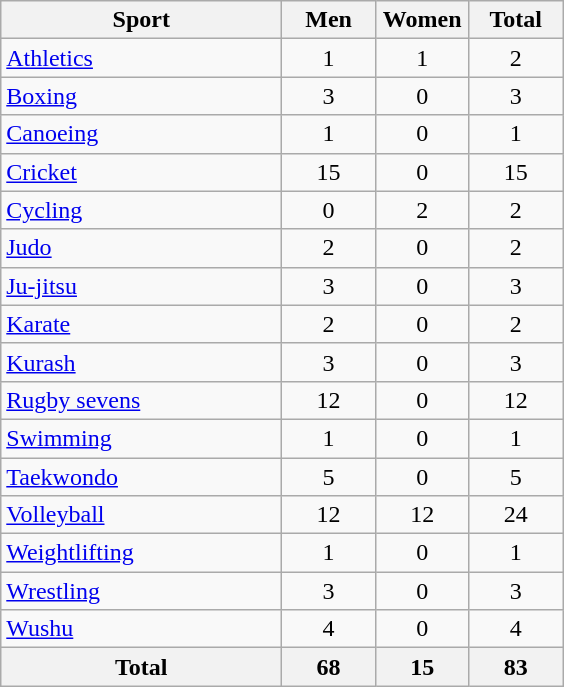<table class="wikitable sortable" style="text-align:center;">
<tr>
<th width=180>Sport</th>
<th width=55>Men</th>
<th width=55>Women</th>
<th width=55>Total</th>
</tr>
<tr>
<td align=left><a href='#'>Athletics</a></td>
<td>1</td>
<td>1</td>
<td>2</td>
</tr>
<tr>
<td align=left><a href='#'>Boxing</a></td>
<td>3</td>
<td>0</td>
<td>3</td>
</tr>
<tr>
<td align=left><a href='#'>Canoeing</a></td>
<td>1</td>
<td>0</td>
<td>1</td>
</tr>
<tr>
<td align=left><a href='#'>Cricket</a></td>
<td>15</td>
<td>0</td>
<td>15</td>
</tr>
<tr>
<td align=left><a href='#'>Cycling</a></td>
<td>0</td>
<td>2</td>
<td>2</td>
</tr>
<tr>
<td align=left><a href='#'>Judo</a></td>
<td>2</td>
<td>0</td>
<td>2</td>
</tr>
<tr>
<td align=left><a href='#'>Ju-jitsu</a></td>
<td>3</td>
<td>0</td>
<td>3</td>
</tr>
<tr>
<td align=left><a href='#'>Karate</a></td>
<td>2</td>
<td>0</td>
<td>2</td>
</tr>
<tr>
<td align=left><a href='#'>Kurash</a></td>
<td>3</td>
<td>0</td>
<td>3</td>
</tr>
<tr>
<td align=left><a href='#'>Rugby sevens</a></td>
<td>12</td>
<td>0</td>
<td>12</td>
</tr>
<tr>
<td align=left><a href='#'>Swimming</a></td>
<td>1</td>
<td>0</td>
<td>1</td>
</tr>
<tr>
<td align=left><a href='#'>Taekwondo</a></td>
<td>5</td>
<td>0</td>
<td>5</td>
</tr>
<tr>
<td align=left><a href='#'>Volleyball</a></td>
<td>12</td>
<td>12</td>
<td>24</td>
</tr>
<tr>
<td align=left><a href='#'>Weightlifting</a></td>
<td>1</td>
<td>0</td>
<td>1</td>
</tr>
<tr>
<td align=left><a href='#'>Wrestling</a></td>
<td>3</td>
<td>0</td>
<td>3</td>
</tr>
<tr>
<td align=left><a href='#'>Wushu</a></td>
<td>4</td>
<td>0</td>
<td>4</td>
</tr>
<tr>
<th>Total</th>
<th>68</th>
<th>15</th>
<th>83</th>
</tr>
</table>
